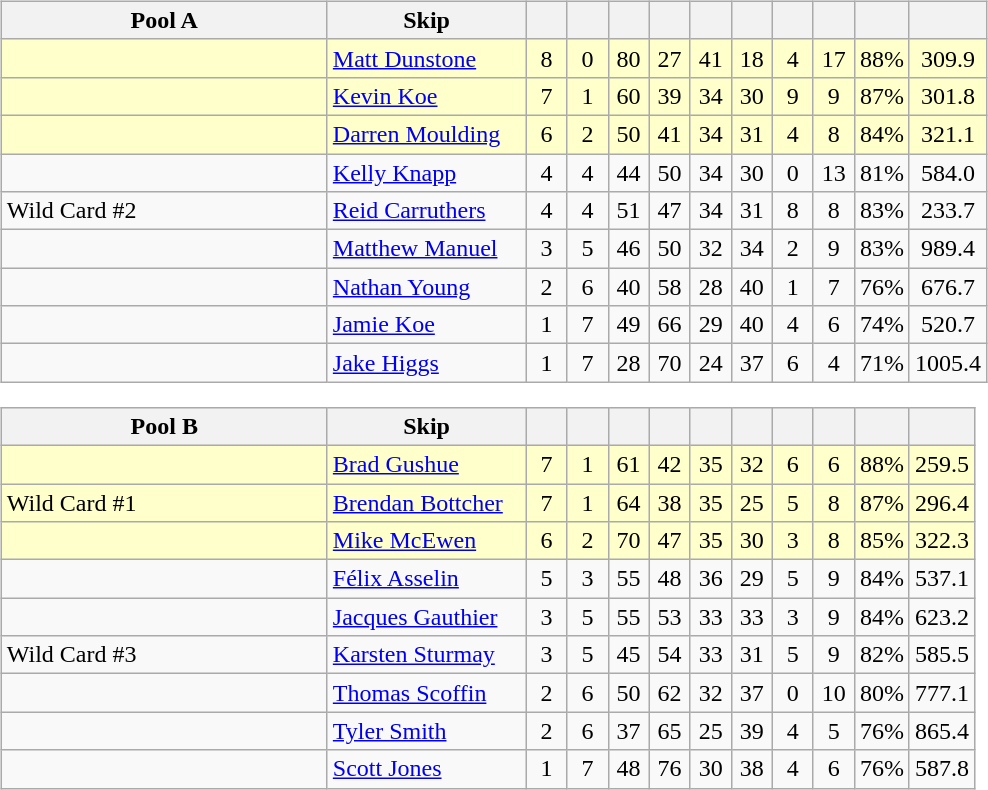<table>
<tr>
<td valign=top width=10%><br><table class=wikitable style="text-align:center;">
<tr>
<th width=210>Pool A</th>
<th width=125>Skip</th>
<th width=20></th>
<th width=20></th>
<th width=20></th>
<th width=20></th>
<th width=20></th>
<th width=20></th>
<th width=20></th>
<th width=20></th>
<th width=20></th>
<th width=20></th>
</tr>
<tr bgcolor=#ffffcc>
<td style="text-align:left;"></td>
<td style="text-align:left;"><a href='#'>Matt Dunstone</a></td>
<td>8</td>
<td>0</td>
<td>80</td>
<td>27</td>
<td>41</td>
<td>18</td>
<td>4</td>
<td>17</td>
<td>88%</td>
<td>309.9</td>
</tr>
<tr bgcolor=#ffffcc>
<td style="text-align:left;"></td>
<td style="text-align:left;"><a href='#'>Kevin Koe</a></td>
<td>7</td>
<td>1</td>
<td>60</td>
<td>39</td>
<td>34</td>
<td>30</td>
<td>9</td>
<td>9</td>
<td>87%</td>
<td>301.8</td>
</tr>
<tr bgcolor=#ffffcc>
<td style="text-align:left;"></td>
<td style="text-align:left;"><a href='#'>Darren Moulding</a></td>
<td>6</td>
<td>2</td>
<td>50</td>
<td>41</td>
<td>34</td>
<td>31</td>
<td>4</td>
<td>8</td>
<td>84%</td>
<td>321.1</td>
</tr>
<tr>
<td style="text-align:left;"></td>
<td style="text-align:left;"><a href='#'>Kelly Knapp</a></td>
<td>4</td>
<td>4</td>
<td>44</td>
<td>50</td>
<td>34</td>
<td>30</td>
<td>0</td>
<td>13</td>
<td>81%</td>
<td>584.0</td>
</tr>
<tr>
<td style="text-align:left;"> Wild Card #2</td>
<td style="text-align:left;"><a href='#'>Reid Carruthers</a></td>
<td>4</td>
<td>4</td>
<td>51</td>
<td>47</td>
<td>34</td>
<td>31</td>
<td>8</td>
<td>8</td>
<td>83%</td>
<td>233.7</td>
</tr>
<tr>
<td style="text-align:left;"></td>
<td style="text-align:left;"><a href='#'>Matthew Manuel</a></td>
<td>3</td>
<td>5</td>
<td>46</td>
<td>50</td>
<td>32</td>
<td>34</td>
<td>2</td>
<td>9</td>
<td>83%</td>
<td>989.4</td>
</tr>
<tr>
<td style="text-align:left;"></td>
<td style="text-align:left;"><a href='#'>Nathan Young</a></td>
<td>2</td>
<td>6</td>
<td>40</td>
<td>58</td>
<td>28</td>
<td>40</td>
<td>1</td>
<td>7</td>
<td>76%</td>
<td>676.7</td>
</tr>
<tr>
<td style="text-align:left;"></td>
<td style="text-align:left;"><a href='#'>Jamie Koe</a></td>
<td>1</td>
<td>7</td>
<td>49</td>
<td>66</td>
<td>29</td>
<td>40</td>
<td>4</td>
<td>6</td>
<td>74%</td>
<td>520.7</td>
</tr>
<tr>
<td style="text-align:left;"></td>
<td style="text-align:left;"><a href='#'>Jake Higgs</a></td>
<td>1</td>
<td>7</td>
<td>28</td>
<td>70</td>
<td>24</td>
<td>37</td>
<td>6</td>
<td>4</td>
<td>71%</td>
<td>1005.4</td>
</tr>
</table>
<table class=wikitable style="text-align:center;">
<tr>
<th width=210>Pool B</th>
<th width=125>Skip</th>
<th width=20></th>
<th width=20></th>
<th width=20></th>
<th width=20></th>
<th width=20></th>
<th width=20></th>
<th width=20></th>
<th width=20></th>
<th width=20></th>
<th width=20></th>
</tr>
<tr bgcolor=#ffffcc>
<td style="text-align:left;"></td>
<td style="text-align:left;"><a href='#'>Brad Gushue</a></td>
<td>7</td>
<td>1</td>
<td>61</td>
<td>42</td>
<td>35</td>
<td>32</td>
<td>6</td>
<td>6</td>
<td>88%</td>
<td>259.5</td>
</tr>
<tr bgcolor=#ffffcc>
<td style="text-align:left;"> Wild Card #1</td>
<td style="text-align:left;"><a href='#'>Brendan Bottcher</a></td>
<td>7</td>
<td>1</td>
<td>64</td>
<td>38</td>
<td>35</td>
<td>25</td>
<td>5</td>
<td>8</td>
<td>87%</td>
<td>296.4</td>
</tr>
<tr bgcolor=#ffffcc>
<td style="text-align:left;"></td>
<td style="text-align:left;"><a href='#'>Mike McEwen</a></td>
<td>6</td>
<td>2</td>
<td>70</td>
<td>47</td>
<td>35</td>
<td>30</td>
<td>3</td>
<td>8</td>
<td>85%</td>
<td>322.3</td>
</tr>
<tr>
<td style="text-align:left;"></td>
<td style="text-align:left;"><a href='#'>Félix Asselin</a></td>
<td>5</td>
<td>3</td>
<td>55</td>
<td>48</td>
<td>36</td>
<td>29</td>
<td>5</td>
<td>9</td>
<td>84%</td>
<td>537.1</td>
</tr>
<tr>
<td style="text-align:left;"></td>
<td style="text-align:left;"><a href='#'>Jacques Gauthier</a></td>
<td>3</td>
<td>5</td>
<td>55</td>
<td>53</td>
<td>33</td>
<td>33</td>
<td>3</td>
<td>9</td>
<td>84%</td>
<td>623.2</td>
</tr>
<tr>
<td style="text-align:left;"> Wild Card #3</td>
<td style="text-align:left;"><a href='#'>Karsten Sturmay</a></td>
<td>3</td>
<td>5</td>
<td>45</td>
<td>54</td>
<td>33</td>
<td>31</td>
<td>5</td>
<td>9</td>
<td>82%</td>
<td>585.5</td>
</tr>
<tr>
<td style="text-align:left;"></td>
<td style="text-align:left;"><a href='#'>Thomas Scoffin</a></td>
<td>2</td>
<td>6</td>
<td>50</td>
<td>62</td>
<td>32</td>
<td>37</td>
<td>0</td>
<td>10</td>
<td>80%</td>
<td>777.1</td>
</tr>
<tr>
<td style="text-align:left;"></td>
<td style="text-align:left;"><a href='#'>Tyler Smith</a></td>
<td>2</td>
<td>6</td>
<td>37</td>
<td>65</td>
<td>25</td>
<td>39</td>
<td>4</td>
<td>5</td>
<td>76%</td>
<td>865.4</td>
</tr>
<tr>
<td style="text-align:left;"></td>
<td style="text-align:left;"><a href='#'>Scott Jones</a></td>
<td>1</td>
<td>7</td>
<td>48</td>
<td>76</td>
<td>30</td>
<td>38</td>
<td>4</td>
<td>6</td>
<td>76%</td>
<td>587.8</td>
</tr>
</table>
</td>
</tr>
</table>
